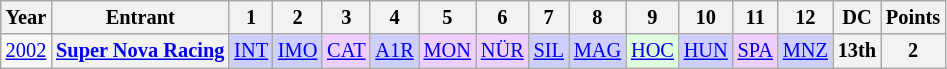<table class="wikitable" style="text-align:center; font-size:85%">
<tr>
<th>Year</th>
<th>Entrant</th>
<th>1</th>
<th>2</th>
<th>3</th>
<th>4</th>
<th>5</th>
<th>6</th>
<th>7</th>
<th>8</th>
<th>9</th>
<th>10</th>
<th>11</th>
<th>12</th>
<th>DC</th>
<th>Points</th>
</tr>
<tr>
<td><a href='#'>2002</a></td>
<th nowrap><a href='#'>Super Nova Racing</a></th>
<td style="background:#CFCFFF;"><a href='#'>INT</a><br></td>
<td style="background:#CFCFFF;"><a href='#'>IMO</a><br></td>
<td style="background:#EFCFFF;"><a href='#'>CAT</a><br></td>
<td style="background:#CFCFFF;"><a href='#'>A1R</a><br></td>
<td style="background:#EFCFFF;"><a href='#'>MON</a><br></td>
<td style="background:#EFCFFF;"><a href='#'>NÜR</a><br></td>
<td style="background:#CFCFFF;"><a href='#'>SIL</a><br></td>
<td style="background:#CFCFFF;"><a href='#'>MAG</a><br></td>
<td style="background:#DFFFDF;"><a href='#'>HOC</a><br></td>
<td style="background:#CFCFFF;"><a href='#'>HUN</a><br></td>
<td style="background:#EFCFFF;"><a href='#'>SPA</a><br></td>
<td style="background:#CFCFFF;"><a href='#'>MNZ</a><br></td>
<th>13th</th>
<th>2</th>
</tr>
</table>
